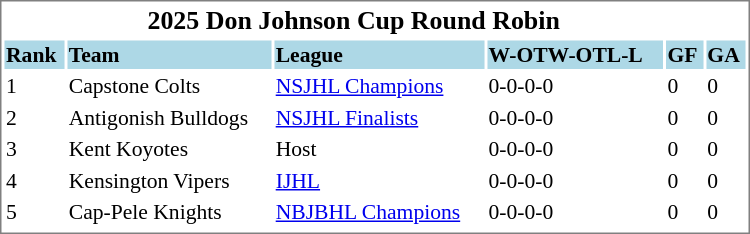<table cellpadding="0">
<tr align="left" style="vertical-align: top">
<td><br><table cellpadding="1" width="500px" style="font-size: 90%; border: 1px solid gray;">
<tr align="center" style="font-size: larger;">
<td colspan="5"><strong>2025 Don Johnson Cup Round Robin</strong></td>
</tr>
<tr style="background:lightblue;">
<td><strong>Rank</strong></td>
<td><strong>Team</strong></td>
<td><strong>League</strong></td>
<td><strong>W-OTW-OTL-L</strong></td>
<td><strong>GF</strong></td>
<td><strong>GA</strong></td>
</tr>
<tr>
<td>1</td>
<td>Capstone Colts</td>
<td><a href='#'>NSJHL Champions</a></td>
<td>0-0-0-0</td>
<td>0</td>
<td>0</td>
</tr>
<tr>
<td>2</td>
<td>Antigonish Bulldogs</td>
<td><a href='#'>NSJHL Finalists</a></td>
<td>0-0-0-0</td>
<td>0</td>
<td>0</td>
</tr>
<tr>
<td>3</td>
<td>Kent Koyotes</td>
<td>Host</td>
<td>0-0-0-0</td>
<td>0</td>
<td>0</td>
</tr>
<tr>
<td>4</td>
<td>Kensington Vipers</td>
<td><a href='#'>IJHL</a></td>
<td>0-0-0-0</td>
<td>0</td>
<td>0</td>
</tr>
<tr>
<td>5</td>
<td>Cap-Pele Knights</td>
<td><a href='#'>NBJBHL Champions</a></td>
<td>0-0-0-0</td>
<td>0</td>
<td>0</td>
</tr>
<tr>
</tr>
</table>
</td>
</tr>
</table>
